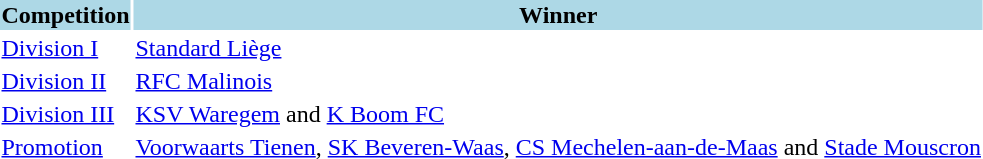<table>
<tr style="background:lightblue;">
<th>Competition</th>
<th>Winner</th>
</tr>
<tr>
<td><a href='#'>Division I</a></td>
<td><a href='#'>Standard Liège</a></td>
</tr>
<tr>
<td><a href='#'>Division II</a></td>
<td><a href='#'>RFC Malinois</a></td>
</tr>
<tr>
<td><a href='#'>Division III</a></td>
<td><a href='#'>KSV Waregem</a> and <a href='#'>K Boom FC</a></td>
</tr>
<tr>
<td><a href='#'>Promotion</a></td>
<td><a href='#'>Voorwaarts Tienen</a>, <a href='#'>SK Beveren-Waas</a>, <a href='#'>CS Mechelen-aan-de-Maas</a> and <a href='#'>Stade Mouscron</a></td>
</tr>
</table>
